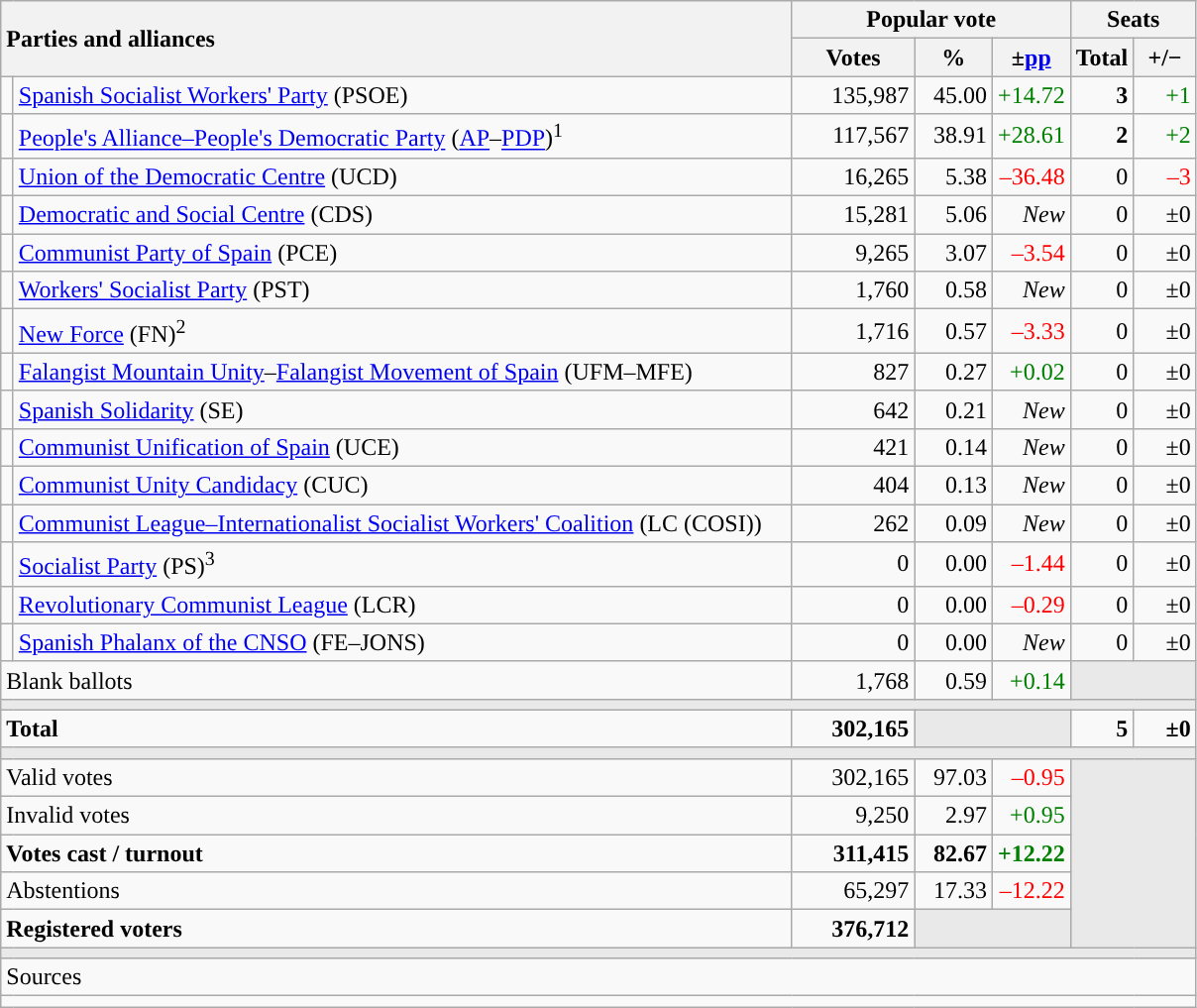<table class="wikitable" style="text-align:right;">
<tr>
<th style="text-align:left;" rowspan="2" colspan="2" width="525">Parties and alliances</th>
<th colspan="3">Popular vote</th>
<th colspan="2">Seats</th>
</tr>
<tr>
<th width="75">Votes</th>
<th width="45">%</th>
<th width="45">±<a href='#'>pp</a></th>
<th width="35">Total</th>
<th width="35">+/−</th>
</tr>
<tr>
<td width="1" style="color:inherit;background:"></td>
<td align="left"><a href='#'>Spanish Socialist Workers' Party</a> (PSOE)</td>
<td>135,987</td>
<td>45.00</td>
<td style="color:green;">+14.72</td>
<td><strong>3</strong></td>
<td style="color:green;">+1</td>
</tr>
<tr>
<td style="color:inherit;background:"></td>
<td align="left"><a href='#'>People's Alliance–People's Democratic Party</a> (<a href='#'>AP</a>–<a href='#'>PDP</a>)<sup>1</sup></td>
<td>117,567</td>
<td>38.91</td>
<td style="color:green;">+28.61</td>
<td><strong>2</strong></td>
<td style="color:green;">+2</td>
</tr>
<tr>
<td style="color:inherit;background:"></td>
<td align="left"><a href='#'>Union of the Democratic Centre</a> (UCD)</td>
<td>16,265</td>
<td>5.38</td>
<td style="color:red;">–36.48</td>
<td>0</td>
<td style="color:red;">–3</td>
</tr>
<tr>
<td style="color:inherit;background:"></td>
<td align="left"><a href='#'>Democratic and Social Centre</a> (CDS)</td>
<td>15,281</td>
<td>5.06</td>
<td><em>New</em></td>
<td>0</td>
<td>±0</td>
</tr>
<tr>
<td style="color:inherit;background:"></td>
<td align="left"><a href='#'>Communist Party of Spain</a> (PCE)</td>
<td>9,265</td>
<td>3.07</td>
<td style="color:red;">–3.54</td>
<td>0</td>
<td>±0</td>
</tr>
<tr>
<td style="color:inherit;background:"></td>
<td align="left"><a href='#'>Workers' Socialist Party</a> (PST)</td>
<td>1,760</td>
<td>0.58</td>
<td><em>New</em></td>
<td>0</td>
<td>±0</td>
</tr>
<tr>
<td style="color:inherit;background:"></td>
<td align="left"><a href='#'>New Force</a> (FN)<sup>2</sup></td>
<td>1,716</td>
<td>0.57</td>
<td style="color:red;">–3.33</td>
<td>0</td>
<td>±0</td>
</tr>
<tr>
<td style="color:inherit;background:"></td>
<td align="left"><a href='#'>Falangist Mountain Unity</a>–<a href='#'>Falangist Movement of Spain</a> (UFM–MFE)</td>
<td>827</td>
<td>0.27</td>
<td style="color:green;">+0.02</td>
<td>0</td>
<td>±0</td>
</tr>
<tr>
<td style="color:inherit;background:"></td>
<td align="left"><a href='#'>Spanish Solidarity</a> (SE)</td>
<td>642</td>
<td>0.21</td>
<td><em>New</em></td>
<td>0</td>
<td>±0</td>
</tr>
<tr>
<td style="color:inherit;background:"></td>
<td align="left"><a href='#'>Communist Unification of Spain</a> (UCE)</td>
<td>421</td>
<td>0.14</td>
<td><em>New</em></td>
<td>0</td>
<td>±0</td>
</tr>
<tr>
<td style="color:inherit;background:"></td>
<td align="left"><a href='#'>Communist Unity Candidacy</a> (CUC)</td>
<td>404</td>
<td>0.13</td>
<td><em>New</em></td>
<td>0</td>
<td>±0</td>
</tr>
<tr>
<td style="color:inherit;background:"></td>
<td align="left"><a href='#'>Communist League–Internationalist Socialist Workers' Coalition</a> (LC (COSI))</td>
<td>262</td>
<td>0.09</td>
<td><em>New</em></td>
<td>0</td>
<td>±0</td>
</tr>
<tr>
<td style="color:inherit;background:"></td>
<td align="left"><a href='#'>Socialist Party</a> (PS)<sup>3</sup></td>
<td>0</td>
<td>0.00</td>
<td style="color:red;">–1.44</td>
<td>0</td>
<td>±0</td>
</tr>
<tr>
<td style="color:inherit;background:"></td>
<td align="left"><a href='#'>Revolutionary Communist League</a> (LCR)</td>
<td>0</td>
<td>0.00</td>
<td style="color:red;">–0.29</td>
<td>0</td>
<td>±0</td>
</tr>
<tr>
<td style="color:inherit;background:"></td>
<td align="left"><a href='#'>Spanish Phalanx of the CNSO</a> (FE–JONS)</td>
<td>0</td>
<td>0.00</td>
<td><em>New</em></td>
<td>0</td>
<td>±0</td>
</tr>
<tr>
<td align="left" colspan="2">Blank ballots</td>
<td>1,768</td>
<td>0.59</td>
<td style="color:green;">+0.14</td>
<td bgcolor="#E9E9E9" colspan="2"></td>
</tr>
<tr>
<td colspan="7" bgcolor="#E9E9E9"></td>
</tr>
<tr style="font-weight:bold;">
<td align="left" colspan="2">Total</td>
<td>302,165</td>
<td bgcolor="#E9E9E9" colspan="2"></td>
<td>5</td>
<td>±0</td>
</tr>
<tr>
<td colspan="7" bgcolor="#E9E9E9"></td>
</tr>
<tr>
<td align="left" colspan="2">Valid votes</td>
<td>302,165</td>
<td>97.03</td>
<td style="color:red;">–0.95</td>
<td bgcolor="#E9E9E9" colspan="2" rowspan="5"></td>
</tr>
<tr>
<td align="left" colspan="2">Invalid votes</td>
<td>9,250</td>
<td>2.97</td>
<td style="color:green;">+0.95</td>
</tr>
<tr style="font-weight:bold;">
<td align="left" colspan="2">Votes cast / turnout</td>
<td>311,415</td>
<td>82.67</td>
<td style="color:green;">+12.22</td>
</tr>
<tr>
<td align="left" colspan="2">Abstentions</td>
<td>65,297</td>
<td>17.33</td>
<td style="color:red;">–12.22</td>
</tr>
<tr style="font-weight:bold;">
<td align="left" colspan="2">Registered voters</td>
<td>376,712</td>
<td bgcolor="#E9E9E9" colspan="2"></td>
</tr>
<tr>
<td colspan="7" bgcolor="#E9E9E9"></td>
</tr>
<tr>
<td align="left" colspan="7">Sources</td>
</tr>
<tr>
<td colspan="7" style="text-align:left; max-width:790px;"></td>
</tr>
</table>
